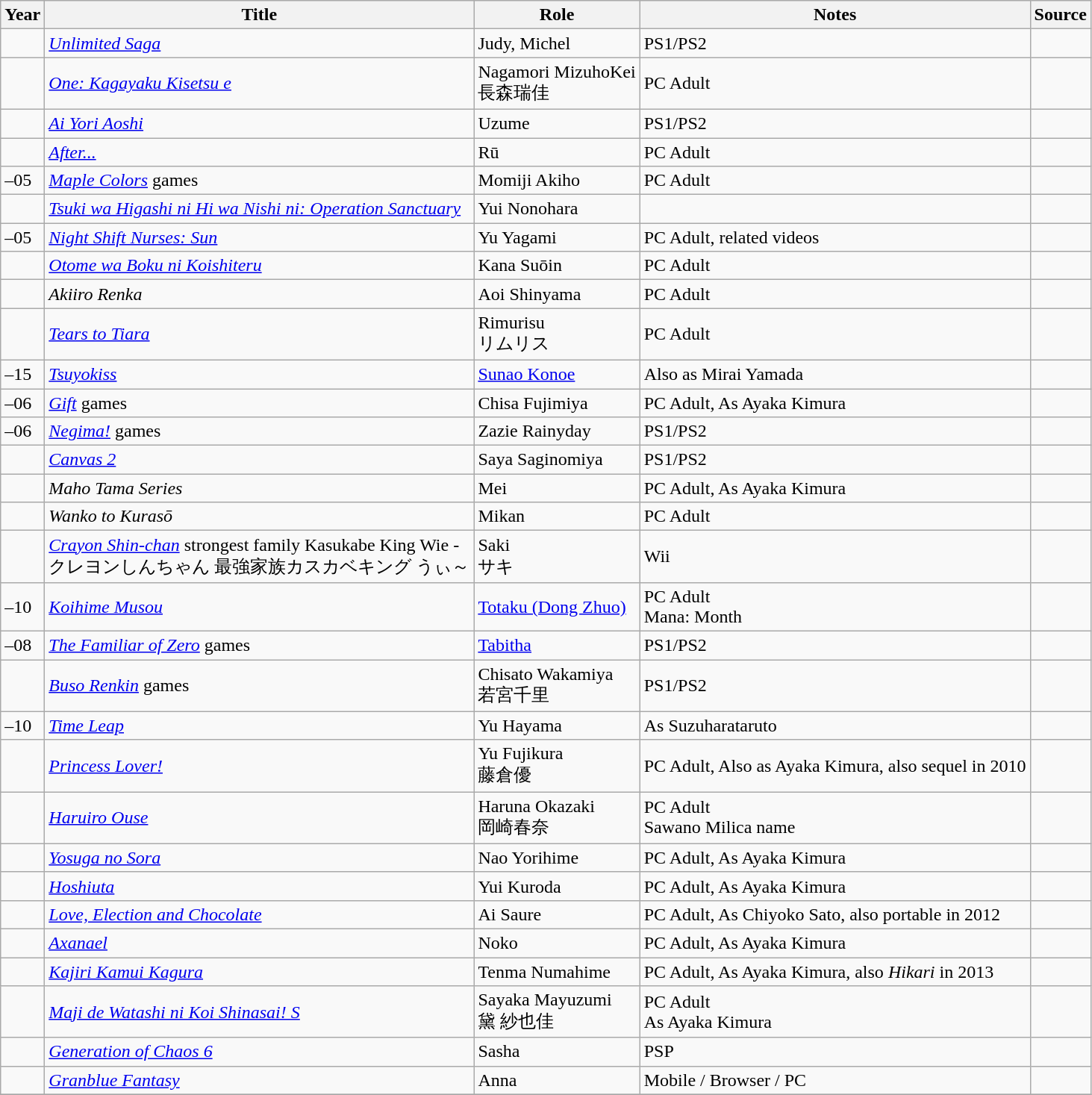<table class="wikitable sortable plainrowheaders">
<tr>
<th>Year</th>
<th>Title</th>
<th>Role</th>
<th class="unsortable">Notes</th>
<th class="unsortable">Source</th>
</tr>
<tr>
<td></td>
<td><em><a href='#'>Unlimited Saga</a></em></td>
<td>Judy, Michel</td>
<td>PS1/PS2</td>
<td></td>
</tr>
<tr>
<td></td>
<td><em><a href='#'>One: Kagayaku Kisetsu e</a></em></td>
<td>Nagamori MizuhoKei<br>長森瑞佳</td>
<td>PC Adult</td>
<td></td>
</tr>
<tr>
<td></td>
<td><em><a href='#'>Ai Yori Aoshi</a></em></td>
<td>Uzume</td>
<td>PS1/PS2</td>
<td></td>
</tr>
<tr>
<td></td>
<td><em><a href='#'>After...</a></em></td>
<td>Rū</td>
<td>PC Adult</td>
<td></td>
</tr>
<tr>
<td>–05</td>
<td><em><a href='#'>Maple Colors</a></em> games</td>
<td>Momiji Akiho</td>
<td>PC Adult</td>
<td></td>
</tr>
<tr>
<td></td>
<td><em><a href='#'>Tsuki wa Higashi ni Hi wa Nishi ni: Operation Sanctuary</a></em></td>
<td>Yui Nonohara</td>
<td></td>
<td></td>
</tr>
<tr>
<td>–05</td>
<td><em><a href='#'>Night Shift Nurses: Sun</a></em></td>
<td>Yu Yagami</td>
<td>PC Adult, related videos</td>
<td></td>
</tr>
<tr>
<td></td>
<td><em><a href='#'>Otome wa Boku ni Koishiteru</a></em></td>
<td>Kana Suōin</td>
<td>PC Adult</td>
<td></td>
</tr>
<tr>
<td></td>
<td><em>Akiiro Renka</em></td>
<td>Aoi Shinyama</td>
<td>PC Adult</td>
<td></td>
</tr>
<tr>
<td></td>
<td><em><a href='#'>Tears to Tiara</a></em></td>
<td>Rimurisu<br>リムリス</td>
<td>PC Adult<br></td>
<td></td>
</tr>
<tr>
<td>–15</td>
<td><em><a href='#'>Tsuyokiss</a></em></td>
<td><a href='#'>Sunao Konoe</a></td>
<td>Also as Mirai Yamada</td>
<td></td>
</tr>
<tr>
<td>–06</td>
<td><em><a href='#'>Gift</a></em> games</td>
<td>Chisa Fujimiya</td>
<td>PC Adult, As Ayaka Kimura</td>
<td></td>
</tr>
<tr>
<td>–06</td>
<td><em><a href='#'>Negima!</a></em> games</td>
<td>Zazie Rainyday</td>
<td>PS1/PS2<br></td>
<td></td>
</tr>
<tr>
<td></td>
<td><em><a href='#'>Canvas 2</a></em></td>
<td>Saya Saginomiya</td>
<td>PS1/PS2</td>
<td></td>
</tr>
<tr>
<td></td>
<td><em>Maho Tama Series</em></td>
<td>Mei</td>
<td>PC Adult, As Ayaka Kimura</td>
<td></td>
</tr>
<tr>
<td></td>
<td><em>Wanko to Kurasō</em></td>
<td>Mikan</td>
<td>PC Adult</td>
<td></td>
</tr>
<tr>
<td></td>
<td><em><a href='#'>Crayon Shin-chan</a></em> strongest family Kasukabe King Wie -<br>クレヨンしんちゃん 最強家族カスカベキング うぃ～</td>
<td>Saki<br>サキ</td>
<td>Wii<br></td>
<td></td>
</tr>
<tr>
<td>–10</td>
<td><em><a href='#'>Koihime Musou</a></em></td>
<td><a href='#'>Totaku (Dong Zhuo)</a></td>
<td>PC Adult<br>Mana: Month</td>
<td></td>
</tr>
<tr>
<td>–08</td>
<td><em><a href='#'>The Familiar of Zero</a></em> games</td>
<td><a href='#'>Tabitha</a></td>
<td>PS1/PS2<br></td>
<td></td>
</tr>
<tr>
<td></td>
<td><em><a href='#'>Buso Renkin</a></em> games</td>
<td>Chisato Wakamiya<br>若宮千里</td>
<td>PS1/PS2<br></td>
<td></td>
</tr>
<tr>
<td>–10</td>
<td><em><a href='#'>Time Leap</a></em></td>
<td>Yu Hayama</td>
<td>As Suzuharataruto</td>
<td></td>
</tr>
<tr>
<td></td>
<td><em><a href='#'>Princess Lover!</a></em></td>
<td>Yu Fujikura<br>藤倉優</td>
<td>PC Adult, Also as Ayaka Kimura, also sequel in 2010</td>
<td></td>
</tr>
<tr>
<td></td>
<td><em><a href='#'>Haruiro Ouse</a></em></td>
<td>Haruna Okazaki<br>岡崎春奈</td>
<td>PC Adult<br>Sawano Milica name</td>
<td></td>
</tr>
<tr>
<td></td>
<td><em><a href='#'>Yosuga no Sora</a></em></td>
<td>Nao Yorihime</td>
<td>PC Adult, As Ayaka Kimura</td>
<td></td>
</tr>
<tr>
<td></td>
<td><em><a href='#'>Hoshiuta</a></em></td>
<td>Yui Kuroda</td>
<td>PC Adult, As Ayaka Kimura</td>
<td></td>
</tr>
<tr>
<td></td>
<td><em><a href='#'>Love, Election and Chocolate</a></em></td>
<td>Ai Saure</td>
<td>PC Adult, As Chiyoko Sato, also portable in 2012</td>
<td></td>
</tr>
<tr>
<td></td>
<td><em><a href='#'>Axanael</a></em></td>
<td>Noko</td>
<td>PC Adult, As Ayaka Kimura</td>
<td></td>
</tr>
<tr>
<td></td>
<td><em><a href='#'>Kajiri Kamui Kagura</a></em></td>
<td>Tenma Numahime</td>
<td>PC Adult, As Ayaka Kimura, also <em>Hikari</em> in 2013</td>
<td></td>
</tr>
<tr>
<td></td>
<td><em><a href='#'>Maji de Watashi ni Koi Shinasai! S</a></em></td>
<td>Sayaka Mayuzumi<br>黛 紗也佳</td>
<td>PC Adult<br>As Ayaka Kimura</td>
<td></td>
</tr>
<tr>
<td></td>
<td><em><a href='#'>Generation of Chaos 6</a></em></td>
<td>Sasha</td>
<td>PSP<br></td>
<td></td>
</tr>
<tr>
<td></td>
<td><em><a href='#'>Granblue Fantasy</a></em></td>
<td>Anna</td>
<td>Mobile / Browser / PC<br></td>
<td></td>
</tr>
<tr>
</tr>
</table>
